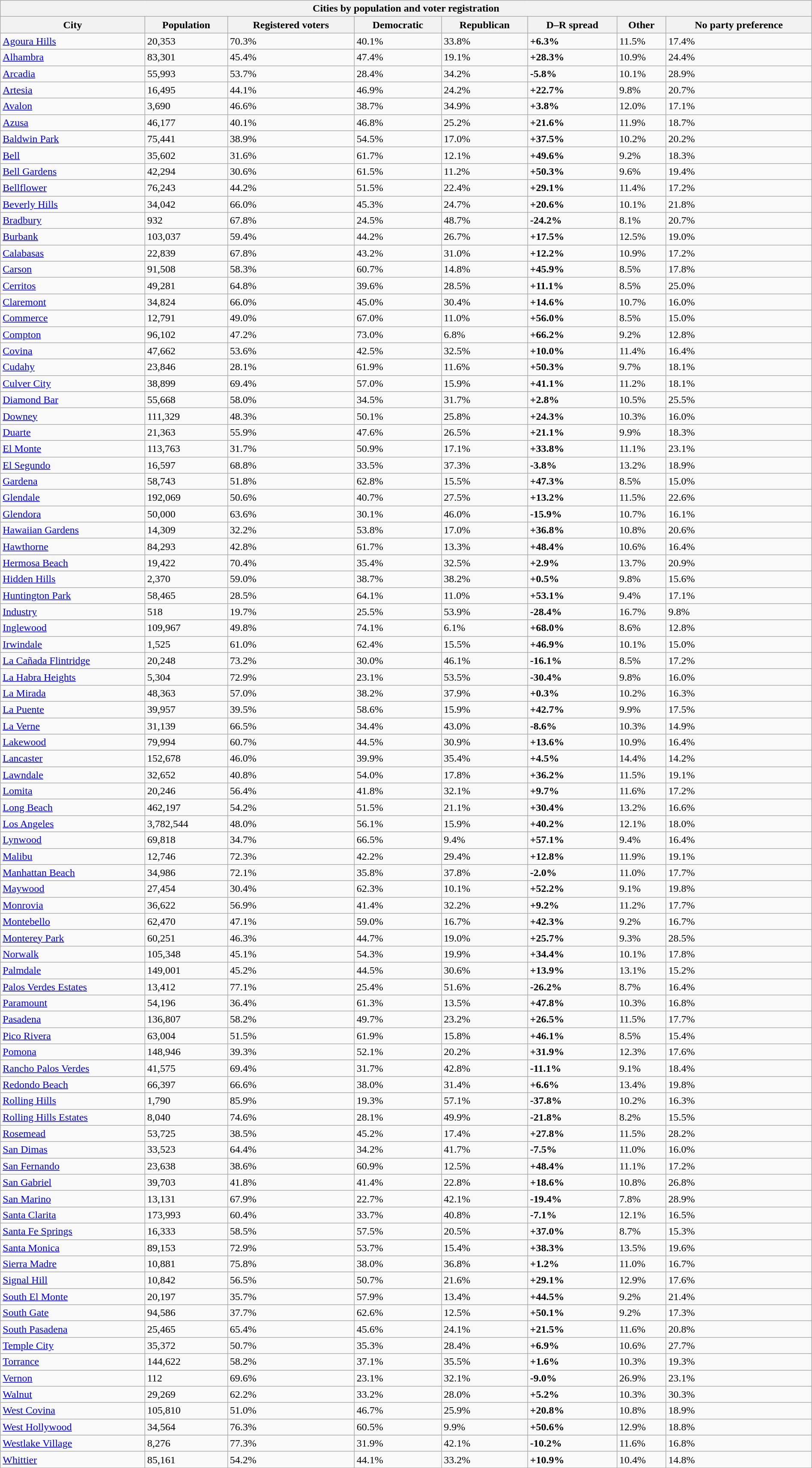<table class="wikitable sortable mw-collapsible mw-collapsed collapsible collapsed" style="width: 100%;">
<tr>
<th colspan="8">Cities by population and voter registration</th>
</tr>
<tr>
<th>City</th>
<th data-sort-type="number">Population</th>
<th data-sort-type="number">Registered voters<br></th>
<th data-sort-type="number">Democratic</th>
<th data-sort-type="number">Republican</th>
<th data-sort-type="number">D–R spread</th>
<th data-sort-type="number">Other</th>
<th data-sort-type="number">No party preference</th>
</tr>
<tr>
<td><a href='#'>Agoura Hills</a></td>
<td>20,353</td>
<td>70.3%</td>
<td>40.1%</td>
<td>33.8%</td>
<td><span><strong>+6.3%</strong></span></td>
<td>11.5%</td>
<td>17.4%</td>
</tr>
<tr>
<td><a href='#'>Alhambra</a></td>
<td>83,301</td>
<td>45.4%</td>
<td>47.4%</td>
<td>19.1%</td>
<td><span><strong>+28.3%</strong></span></td>
<td>10.9%</td>
<td>24.4%</td>
</tr>
<tr>
<td><a href='#'>Arcadia</a></td>
<td>55,993</td>
<td>53.7%</td>
<td>28.4%</td>
<td>34.2%</td>
<td><span><strong>-5.8%</strong></span></td>
<td>10.1%</td>
<td>28.9%</td>
</tr>
<tr>
<td><a href='#'>Artesia</a></td>
<td>16,495</td>
<td>44.1%</td>
<td>46.9%</td>
<td>24.2%</td>
<td><span><strong>+22.7%</strong></span></td>
<td>9.8%</td>
<td>20.7%</td>
</tr>
<tr>
<td><a href='#'>Avalon</a></td>
<td>3,690</td>
<td>46.6%</td>
<td>38.7%</td>
<td>34.9%</td>
<td><span><strong>+3.8%</strong></span></td>
<td>12.0%</td>
<td>17.1%</td>
</tr>
<tr>
<td><a href='#'>Azusa</a></td>
<td>46,177</td>
<td>40.1%</td>
<td>46.8%</td>
<td>25.2%</td>
<td><span><strong>+21.6%</strong></span></td>
<td>11.9%</td>
<td>18.7%</td>
</tr>
<tr>
<td><a href='#'>Baldwin Park</a></td>
<td>75,441</td>
<td>38.9%</td>
<td>54.5%</td>
<td>17.0%</td>
<td><span><strong>+37.5%</strong></span></td>
<td>10.2%</td>
<td>20.2%</td>
</tr>
<tr>
<td><a href='#'>Bell</a></td>
<td>35,602</td>
<td>31.6%</td>
<td>61.7%</td>
<td>12.1%</td>
<td><span><strong>+49.6%</strong></span></td>
<td>9.2%</td>
<td>18.3%</td>
</tr>
<tr>
<td><a href='#'>Bell Gardens</a></td>
<td>42,294</td>
<td>30.6%</td>
<td>61.5%</td>
<td>11.2%</td>
<td><span><strong>+50.3%</strong></span></td>
<td>9.6%</td>
<td>19.4%</td>
</tr>
<tr>
<td><a href='#'>Bellflower</a></td>
<td>76,243</td>
<td>44.2%</td>
<td>51.5%</td>
<td>22.4%</td>
<td><span><strong>+29.1%</strong></span></td>
<td>11.4%</td>
<td>17.2%</td>
</tr>
<tr>
<td><a href='#'>Beverly Hills</a></td>
<td>34,042</td>
<td>66.0%</td>
<td>45.3%</td>
<td>24.7%</td>
<td><span><strong>+20.6%</strong></span></td>
<td>10.1%</td>
<td>21.8%</td>
</tr>
<tr>
<td><a href='#'>Bradbury</a></td>
<td>932</td>
<td>67.8%</td>
<td>24.5%</td>
<td>48.7%</td>
<td><span><strong>-24.2%</strong></span></td>
<td>8.1%</td>
<td>20.7%</td>
</tr>
<tr>
<td><a href='#'>Burbank</a></td>
<td>103,037</td>
<td>59.4%</td>
<td>44.2%</td>
<td>26.7%</td>
<td><span><strong>+17.5%</strong></span></td>
<td>12.5%</td>
<td>19.0%</td>
</tr>
<tr>
<td><a href='#'>Calabasas</a></td>
<td>22,839</td>
<td>67.8%</td>
<td>43.2%</td>
<td>31.0%</td>
<td><span><strong>+12.2%</strong></span></td>
<td>10.9%</td>
<td>17.2%</td>
</tr>
<tr>
<td><a href='#'>Carson</a></td>
<td>91,508</td>
<td>58.3%</td>
<td>60.7%</td>
<td>14.8%</td>
<td><span><strong>+45.9%</strong></span></td>
<td>8.5%</td>
<td>17.8%</td>
</tr>
<tr>
<td><a href='#'>Cerritos</a></td>
<td>49,281</td>
<td>64.8%</td>
<td>39.6%</td>
<td>28.5%</td>
<td><span><strong>+11.1%</strong></span></td>
<td>8.5%</td>
<td>25.0%</td>
</tr>
<tr>
<td><a href='#'>Claremont</a></td>
<td>34,824</td>
<td>66.0%</td>
<td>45.0%</td>
<td>30.4%</td>
<td><span><strong>+14.6%</strong></span></td>
<td>10.7%</td>
<td>16.0%</td>
</tr>
<tr>
<td><a href='#'>Commerce</a></td>
<td>12,791</td>
<td>49.0%</td>
<td>67.0%</td>
<td>11.0%</td>
<td><span><strong>+56.0%</strong></span></td>
<td>8.5%</td>
<td>15.0%</td>
</tr>
<tr>
<td><a href='#'>Compton</a></td>
<td>96,102</td>
<td>47.2%</td>
<td>73.0%</td>
<td>6.8%</td>
<td><span><strong>+66.2%</strong></span></td>
<td>9.2%</td>
<td>12.8%</td>
</tr>
<tr>
<td><a href='#'>Covina</a></td>
<td>47,662</td>
<td>53.6%</td>
<td>42.5%</td>
<td>32.5%</td>
<td><span><strong>+10.0%</strong></span></td>
<td>11.4%</td>
<td>16.4%</td>
</tr>
<tr>
<td><a href='#'>Cudahy</a></td>
<td>23,846</td>
<td>28.1%</td>
<td>61.9%</td>
<td>11.6%</td>
<td><span><strong>+50.3%</strong></span></td>
<td>9.7%</td>
<td>18.1%</td>
</tr>
<tr>
<td><a href='#'>Culver City</a></td>
<td>38,899</td>
<td>69.4%</td>
<td>57.0%</td>
<td>15.9%</td>
<td><span><strong>+41.1%</strong></span></td>
<td>11.2%</td>
<td>18.1%</td>
</tr>
<tr>
<td><a href='#'>Diamond Bar</a></td>
<td>55,668</td>
<td>58.0%</td>
<td>34.5%</td>
<td>31.7%</td>
<td><span><strong>+2.8%</strong></span></td>
<td>10.5%</td>
<td>25.5%</td>
</tr>
<tr>
<td><a href='#'>Downey</a></td>
<td>111,329</td>
<td>48.3%</td>
<td>50.1%</td>
<td>25.8%</td>
<td><span><strong>+24.3%</strong></span></td>
<td>10.3%</td>
<td>16.0%</td>
</tr>
<tr>
<td><a href='#'>Duarte</a></td>
<td>21,363</td>
<td>55.9%</td>
<td>47.6%</td>
<td>26.5%</td>
<td><span><strong>+21.1%</strong></span></td>
<td>9.9%</td>
<td>18.3%</td>
</tr>
<tr>
<td><a href='#'>El Monte</a></td>
<td>113,763</td>
<td>31.7%</td>
<td>50.9%</td>
<td>17.1%</td>
<td><span><strong>+33.8%</strong></span></td>
<td>11.1%</td>
<td>23.1%</td>
</tr>
<tr>
<td><a href='#'>El Segundo</a></td>
<td>16,597</td>
<td>68.8%</td>
<td>33.5%</td>
<td>37.3%</td>
<td><span><strong>-3.8%</strong></span></td>
<td>13.2%</td>
<td>18.9%</td>
</tr>
<tr>
<td><a href='#'>Gardena</a></td>
<td>58,743</td>
<td>51.8%</td>
<td>62.8%</td>
<td>15.5%</td>
<td><span><strong>+47.3%</strong></span></td>
<td>8.5%</td>
<td>15.0%</td>
</tr>
<tr>
<td><a href='#'>Glendale</a></td>
<td>192,069</td>
<td>50.6%</td>
<td>40.7%</td>
<td>27.5%</td>
<td><span><strong>+13.2%</strong></span></td>
<td>11.5%</td>
<td>22.6%</td>
</tr>
<tr>
<td><a href='#'>Glendora</a></td>
<td>50,000</td>
<td>63.6%</td>
<td>30.1%</td>
<td>46.0%</td>
<td><span><strong>-15.9%</strong></span></td>
<td>10.7%</td>
<td>16.1%</td>
</tr>
<tr>
<td><a href='#'>Hawaiian Gardens</a></td>
<td>14,309</td>
<td>32.2%</td>
<td>53.8%</td>
<td>17.0%</td>
<td><span><strong>+36.8%</strong></span></td>
<td>10.8%</td>
<td>20.6%</td>
</tr>
<tr>
<td><a href='#'>Hawthorne</a></td>
<td>84,293</td>
<td>42.8%</td>
<td>61.7%</td>
<td>13.3%</td>
<td><span><strong>+48.4%</strong></span></td>
<td>10.6%</td>
<td>16.4%</td>
</tr>
<tr>
<td><a href='#'>Hermosa Beach</a></td>
<td>19,422</td>
<td>70.4%</td>
<td>35.4%</td>
<td>32.5%</td>
<td><span><strong>+2.9%</strong></span></td>
<td>13.7%</td>
<td>20.9%</td>
</tr>
<tr>
<td><a href='#'>Hidden Hills</a></td>
<td>2,370</td>
<td>59.0%</td>
<td>38.7%</td>
<td>38.2%</td>
<td><span><strong>+0.5%</strong></span></td>
<td>9.8%</td>
<td>15.6%</td>
</tr>
<tr>
<td><a href='#'>Huntington Park</a></td>
<td>58,465</td>
<td>28.5%</td>
<td>64.1%</td>
<td>11.0%</td>
<td><span><strong>+53.1%</strong></span></td>
<td>9.4%</td>
<td>17.1%</td>
</tr>
<tr>
<td><a href='#'>Industry</a></td>
<td>518</td>
<td>19.7%</td>
<td>25.5%</td>
<td>53.9%</td>
<td><span><strong>-28.4%</strong></span></td>
<td>16.7%</td>
<td>9.8%</td>
</tr>
<tr>
<td><a href='#'>Inglewood</a></td>
<td>109,967</td>
<td>49.8%</td>
<td>74.1%</td>
<td>6.1%</td>
<td><span><strong>+68.0%</strong></span></td>
<td>8.6%</td>
<td>12.8%</td>
</tr>
<tr>
<td><a href='#'>Irwindale</a></td>
<td>1,525</td>
<td>61.0%</td>
<td>62.4%</td>
<td>15.5%</td>
<td><span><strong>+46.9%</strong></span></td>
<td>10.1%</td>
<td>15.0%</td>
</tr>
<tr>
<td><a href='#'>La Cañada Flintridge</a></td>
<td>20,248</td>
<td>73.2%</td>
<td>30.0%</td>
<td>46.1%</td>
<td><span><strong>-16.1%</strong></span></td>
<td>8.5%</td>
<td>17.2%</td>
</tr>
<tr>
<td><a href='#'>La Habra Heights</a></td>
<td>5,304</td>
<td>72.9%</td>
<td>23.1%</td>
<td>53.5%</td>
<td><span><strong>-30.4%</strong></span></td>
<td>9.8%</td>
<td>16.0%</td>
</tr>
<tr>
<td><a href='#'>La Mirada</a></td>
<td>48,363</td>
<td>57.0%</td>
<td>38.2%</td>
<td>37.9%</td>
<td><span><strong>+0.3%</strong></span></td>
<td>10.2%</td>
<td>16.3%</td>
</tr>
<tr>
<td><a href='#'>La Puente</a></td>
<td>39,957</td>
<td>39.5%</td>
<td>58.6%</td>
<td>15.9%</td>
<td><span><strong>+42.7%</strong></span></td>
<td>9.9%</td>
<td>17.5%</td>
</tr>
<tr>
<td><a href='#'>La Verne</a></td>
<td>31,139</td>
<td>66.5%</td>
<td>34.4%</td>
<td>43.0%</td>
<td><span><strong>-8.6%</strong></span></td>
<td>10.3%</td>
<td>14.9%</td>
</tr>
<tr>
<td><a href='#'>Lakewood</a></td>
<td>79,994</td>
<td>60.7%</td>
<td>44.5%</td>
<td>30.9%</td>
<td><span><strong>+13.6%</strong></span></td>
<td>10.9%</td>
<td>16.4%</td>
</tr>
<tr>
<td><a href='#'>Lancaster</a></td>
<td>152,678</td>
<td>46.0%</td>
<td>39.9%</td>
<td>35.4%</td>
<td><span><strong>+4.5%</strong></span></td>
<td>14.4%</td>
<td>14.2%</td>
</tr>
<tr>
<td><a href='#'>Lawndale</a></td>
<td>32,652</td>
<td>40.8%</td>
<td>54.0%</td>
<td>17.8%</td>
<td><span><strong>+36.2%</strong></span></td>
<td>11.5%</td>
<td>19.1%</td>
</tr>
<tr>
<td><a href='#'>Lomita</a></td>
<td>20,246</td>
<td>56.4%</td>
<td>41.8%</td>
<td>32.1%</td>
<td><span><strong>+9.7%</strong></span></td>
<td>11.6%</td>
<td>17.2%</td>
</tr>
<tr>
<td><a href='#'>Long Beach</a></td>
<td>462,197</td>
<td>54.2%</td>
<td>51.5%</td>
<td>21.1%</td>
<td><span><strong>+30.4%</strong></span></td>
<td>13.2%</td>
<td>16.6%</td>
</tr>
<tr>
<td><a href='#'>Los Angeles</a></td>
<td>3,782,544</td>
<td>48.0%</td>
<td>56.1%</td>
<td>15.9%</td>
<td><span><strong>+40.2%</strong></span></td>
<td>12.1%</td>
<td>18.0%</td>
</tr>
<tr>
<td><a href='#'>Lynwood</a></td>
<td>69,818</td>
<td>34.7%</td>
<td>66.5%</td>
<td>9.4%</td>
<td><span><strong>+57.1%</strong></span></td>
<td>9.4%</td>
<td>16.4%</td>
</tr>
<tr>
<td><a href='#'>Malibu</a></td>
<td>12,746</td>
<td>72.3%</td>
<td>42.2%</td>
<td>29.4%</td>
<td><span><strong>+12.8%</strong></span></td>
<td>11.9%</td>
<td>19.1%</td>
</tr>
<tr>
<td><a href='#'>Manhattan Beach</a></td>
<td>34,986</td>
<td>72.1%</td>
<td>35.8%</td>
<td>37.8%</td>
<td><span><strong>-2.0%</strong></span></td>
<td>11.0%</td>
<td>17.7%</td>
</tr>
<tr>
<td><a href='#'>Maywood</a></td>
<td>27,454</td>
<td>30.4%</td>
<td>62.3%</td>
<td>10.1%</td>
<td><span><strong>+52.2%</strong></span></td>
<td>9.1%</td>
<td>19.8%</td>
</tr>
<tr>
<td><a href='#'>Monrovia</a></td>
<td>36,622</td>
<td>56.9%</td>
<td>41.4%</td>
<td>32.2%</td>
<td><span><strong>+9.2%</strong></span></td>
<td>11.2%</td>
<td>17.7%</td>
</tr>
<tr>
<td><a href='#'>Montebello</a></td>
<td>62,470</td>
<td>47.1%</td>
<td>59.0%</td>
<td>16.7%</td>
<td><span><strong>+42.3%</strong></span></td>
<td>9.2%</td>
<td>16.7%</td>
</tr>
<tr>
<td><a href='#'>Monterey Park</a></td>
<td>60,251</td>
<td>46.3%</td>
<td>44.7%</td>
<td>19.0%</td>
<td><span><strong>+25.7%</strong></span></td>
<td>9.3%</td>
<td>28.5%</td>
</tr>
<tr>
<td><a href='#'>Norwalk</a></td>
<td>105,348</td>
<td>45.1%</td>
<td>54.3%</td>
<td>19.9%</td>
<td><span><strong>+34.4%</strong></span></td>
<td>10.1%</td>
<td>17.8%</td>
</tr>
<tr>
<td><a href='#'>Palmdale</a></td>
<td>149,001</td>
<td>45.2%</td>
<td>44.5%</td>
<td>30.6%</td>
<td><span><strong>+13.9%</strong></span></td>
<td>13.1%</td>
<td>15.2%</td>
</tr>
<tr>
<td><a href='#'>Palos Verdes Estates</a></td>
<td>13,412</td>
<td>77.1%</td>
<td>25.4%</td>
<td>51.6%</td>
<td><span><strong>-26.2%</strong></span></td>
<td>8.7%</td>
<td>16.4%</td>
</tr>
<tr>
<td><a href='#'>Paramount</a></td>
<td>54,196</td>
<td>36.4%</td>
<td>61.3%</td>
<td>13.5%</td>
<td><span><strong>+47.8%</strong></span></td>
<td>10.3%</td>
<td>16.8%</td>
</tr>
<tr>
<td><a href='#'>Pasadena</a></td>
<td>136,807</td>
<td>58.2%</td>
<td>49.7%</td>
<td>23.2%</td>
<td><span><strong>+26.5%</strong></span></td>
<td>11.5%</td>
<td>17.7%</td>
</tr>
<tr>
<td><a href='#'>Pico Rivera</a></td>
<td>63,004</td>
<td>51.5%</td>
<td>61.9%</td>
<td>15.8%</td>
<td><span><strong>+46.1%</strong></span></td>
<td>8.5%</td>
<td>15.4%</td>
</tr>
<tr>
<td><a href='#'>Pomona</a></td>
<td>148,946</td>
<td>39.3%</td>
<td>52.1%</td>
<td>20.2%</td>
<td><span><strong>+31.9%</strong></span></td>
<td>12.3%</td>
<td>17.6%</td>
</tr>
<tr>
<td><a href='#'>Rancho Palos Verdes</a></td>
<td>41,575</td>
<td>69.4%</td>
<td>31.7%</td>
<td>42.8%</td>
<td><span><strong>-11.1%</strong></span></td>
<td>9.1%</td>
<td>18.4%</td>
</tr>
<tr>
<td><a href='#'>Redondo Beach</a></td>
<td>66,397</td>
<td>66.6%</td>
<td>38.0%</td>
<td>31.4%</td>
<td><span><strong>+6.6%</strong></span></td>
<td>13.4%</td>
<td>19.8%</td>
</tr>
<tr>
<td><a href='#'>Rolling Hills</a></td>
<td>1,790</td>
<td>85.9%</td>
<td>19.3%</td>
<td>57.1%</td>
<td><span><strong>-37.8%</strong></span></td>
<td>10.2%</td>
<td>16.3%</td>
</tr>
<tr>
<td><a href='#'>Rolling Hills Estates</a></td>
<td>8,040</td>
<td>74.6%</td>
<td>28.1%</td>
<td>49.9%</td>
<td><span><strong>-21.8%</strong></span></td>
<td>8.2%</td>
<td>15.5%</td>
</tr>
<tr>
<td><a href='#'>Rosemead</a></td>
<td>53,725</td>
<td>38.5%</td>
<td>45.2%</td>
<td>17.4%</td>
<td><span><strong>+27.8%</strong></span></td>
<td>11.5%</td>
<td>28.2%</td>
</tr>
<tr>
<td><a href='#'>San Dimas</a></td>
<td>33,523</td>
<td>64.4%</td>
<td>34.2%</td>
<td>41.7%</td>
<td><span><strong>-7.5%</strong></span></td>
<td>11.0%</td>
<td>16.0%</td>
</tr>
<tr>
<td><a href='#'>San Fernando</a></td>
<td>23,638</td>
<td>38.6%</td>
<td>60.9%</td>
<td>12.5%</td>
<td><span><strong>+48.4%</strong></span></td>
<td>11.1%</td>
<td>17.2%</td>
</tr>
<tr>
<td><a href='#'>San Gabriel</a></td>
<td>39,703</td>
<td>41.8%</td>
<td>41.4%</td>
<td>22.8%</td>
<td><span><strong>+18.6%</strong></span></td>
<td>10.8%</td>
<td>26.8%</td>
</tr>
<tr>
<td><a href='#'>San Marino</a></td>
<td>13,131</td>
<td>67.9%</td>
<td>22.7%</td>
<td>42.1%</td>
<td><span><strong>-19.4%</strong></span></td>
<td>7.8%</td>
<td>28.9%</td>
</tr>
<tr>
<td><a href='#'>Santa Clarita</a></td>
<td>173,993</td>
<td>60.4%</td>
<td>33.7%</td>
<td>40.8%</td>
<td><span><strong>-7.1%</strong></span></td>
<td>12.1%</td>
<td>16.5%</td>
</tr>
<tr>
<td><a href='#'>Santa Fe Springs</a></td>
<td>16,333</td>
<td>58.5%</td>
<td>57.5%</td>
<td>20.5%</td>
<td><span><strong>+37.0%</strong></span></td>
<td>8.7%</td>
<td>15.3%</td>
</tr>
<tr>
<td><a href='#'>Santa Monica</a></td>
<td>89,153</td>
<td>72.9%</td>
<td>53.7%</td>
<td>15.4%</td>
<td><span><strong>+38.3%</strong></span></td>
<td>13.5%</td>
<td>19.6%</td>
</tr>
<tr>
<td><a href='#'>Sierra Madre</a></td>
<td>10,881</td>
<td>75.8%</td>
<td>38.0%</td>
<td>36.8%</td>
<td><span><strong>+1.2%</strong></span></td>
<td>11.0%</td>
<td>16.7%</td>
</tr>
<tr>
<td><a href='#'>Signal Hill</a></td>
<td>10,842</td>
<td>56.5%</td>
<td>50.7%</td>
<td>21.6%</td>
<td><span><strong>+29.1%</strong></span></td>
<td>12.9%</td>
<td>17.6%</td>
</tr>
<tr>
<td><a href='#'>South El Monte</a></td>
<td>20,197</td>
<td>35.7%</td>
<td>57.9%</td>
<td>13.4%</td>
<td><span><strong>+44.5%</strong></span></td>
<td>9.2%</td>
<td>21.4%</td>
</tr>
<tr>
<td><a href='#'>South Gate</a></td>
<td>94,586</td>
<td>37.7%</td>
<td>62.6%</td>
<td>12.5%</td>
<td><span><strong>+50.1%</strong></span></td>
<td>9.2%</td>
<td>17.3%</td>
</tr>
<tr>
<td><a href='#'>South Pasadena</a></td>
<td>25,465</td>
<td>65.4%</td>
<td>45.6%</td>
<td>24.1%</td>
<td><span><strong>+21.5%</strong></span></td>
<td>11.6%</td>
<td>20.8%</td>
</tr>
<tr>
<td><a href='#'>Temple City</a></td>
<td>35,372</td>
<td>50.7%</td>
<td>35.3%</td>
<td>28.4%</td>
<td><span><strong>+6.9%</strong></span></td>
<td>10.6%</td>
<td>27.7%</td>
</tr>
<tr>
<td><a href='#'>Torrance</a></td>
<td>144,622</td>
<td>58.2%</td>
<td>37.1%</td>
<td>35.5%</td>
<td><span><strong>+1.6%</strong></span></td>
<td>10.3%</td>
<td>19.3%</td>
</tr>
<tr>
<td><a href='#'>Vernon</a></td>
<td>112</td>
<td>69.6%</td>
<td>23.1%</td>
<td>32.1%</td>
<td><span><strong>-9.0%</strong></span></td>
<td>26.9%</td>
<td>23.1%</td>
</tr>
<tr>
<td><a href='#'>Walnut</a></td>
<td>29,269</td>
<td>62.2%</td>
<td>33.2%</td>
<td>28.0%</td>
<td><span><strong>+5.2%</strong></span></td>
<td>10.3%</td>
<td>30.3%</td>
</tr>
<tr>
<td><a href='#'>West Covina</a></td>
<td>105,810</td>
<td>51.0%</td>
<td>46.7%</td>
<td>25.9%</td>
<td><span><strong>+20.8%</strong></span></td>
<td>10.8%</td>
<td>18.9%</td>
</tr>
<tr>
<td><a href='#'>West Hollywood</a></td>
<td>34,564</td>
<td>76.3%</td>
<td>60.5%</td>
<td>9.9%</td>
<td><span><strong>+50.6%</strong></span></td>
<td>12.9%</td>
<td>18.8%</td>
</tr>
<tr>
<td><a href='#'>Westlake Village</a></td>
<td>8,276</td>
<td>77.3%</td>
<td>31.9%</td>
<td>42.1%</td>
<td><span><strong>-10.2%</strong></span></td>
<td>11.6%</td>
<td>16.8%</td>
</tr>
<tr>
<td><a href='#'>Whittier</a></td>
<td>85,161</td>
<td>54.2%</td>
<td>44.1%</td>
<td>33.2%</td>
<td><span><strong>+10.9%</strong></span></td>
<td>10.4%</td>
<td>14.8%</td>
</tr>
</table>
